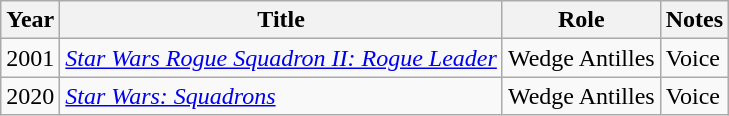<table class="wikitable sortable">
<tr>
<th>Year</th>
<th>Title</th>
<th>Role</th>
<th class="unsortable">Notes</th>
</tr>
<tr>
<td>2001</td>
<td><em><a href='#'>Star Wars Rogue Squadron II: Rogue Leader</a></em></td>
<td>Wedge Antilles</td>
<td>Voice</td>
</tr>
<tr>
<td>2020</td>
<td><em><a href='#'>Star Wars: Squadrons</a></em></td>
<td>Wedge Antilles</td>
<td>Voice</td>
</tr>
</table>
